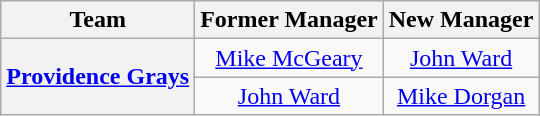<table class="wikitable plainrowheaders" style="text-align:center;">
<tr>
<th scope="col">Team</th>
<th scope="col">Former Manager</th>
<th scope="col">New Manager</th>
</tr>
<tr>
<th rowspan="2" scope="row" style="text-align:center;"><a href='#'>Providence Grays</a></th>
<td><a href='#'>Mike McGeary</a></td>
<td><a href='#'>John Ward</a></td>
</tr>
<tr>
<td><a href='#'>John Ward</a></td>
<td><a href='#'>Mike Dorgan</a></td>
</tr>
</table>
